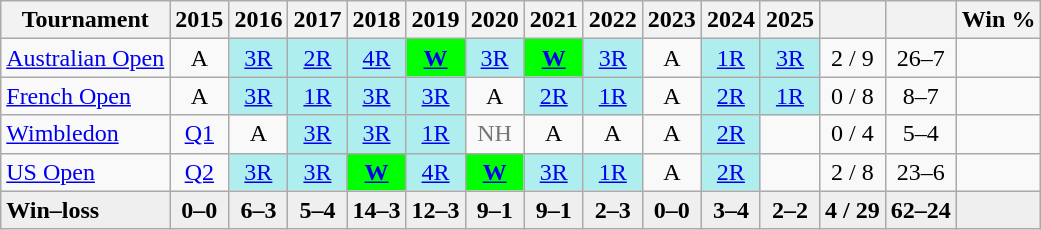<table class="wikitable plainrowheaders" style=text-align:center>
<tr>
<th>Tournament</th>
<th>2015</th>
<th>2016</th>
<th>2017</th>
<th>2018</th>
<th>2019</th>
<th>2020</th>
<th>2021</th>
<th>2022</th>
<th>2023</th>
<th>2024</th>
<th>2025</th>
<th></th>
<th></th>
<th>Win %</th>
</tr>
<tr>
<td align=left><a href='#'>Australian Open</a></td>
<td>A</td>
<td style=background:#afeeee><a href='#'>3R</a></td>
<td style=background:#afeeee><a href='#'>2R</a></td>
<td style=background:#afeeee><a href='#'>4R</a></td>
<td style=background:lime><a href='#'><strong>W</strong></a></td>
<td style=background:#afeeee><a href='#'>3R</a></td>
<td style=background:lime><a href='#'><strong>W</strong></a></td>
<td style=background:#afeeee><a href='#'>3R</a></td>
<td>A</td>
<td style=background:#afeeee><a href='#'>1R</a></td>
<td style=background:#afeeee><a href='#'>3R</a></td>
<td>2 / 9</td>
<td>26–7</td>
<td></td>
</tr>
<tr>
<td align=left><a href='#'>French Open</a></td>
<td>A</td>
<td style=background:#afeeee><a href='#'>3R</a></td>
<td style=background:#afeeee><a href='#'>1R</a></td>
<td style=background:#afeeee><a href='#'>3R</a></td>
<td style=background:#afeeee><a href='#'>3R</a></td>
<td>A</td>
<td style=background:#afeeee><a href='#'>2R</a></td>
<td style=background:#afeeee><a href='#'>1R</a></td>
<td>A</td>
<td style=background:#afeeee><a href='#'>2R</a></td>
<td style=background:#afeeee><a href='#'>1R</a></td>
<td>0 / 8</td>
<td>8–7</td>
<td></td>
</tr>
<tr>
<td align=left><a href='#'>Wimbledon</a></td>
<td><a href='#'>Q1</a></td>
<td>A</td>
<td style=background:#afeeee><a href='#'>3R</a></td>
<td style=background:#afeeee><a href='#'>3R</a></td>
<td style=background:#afeeee><a href='#'>1R</a></td>
<td style=color:#767676>NH</td>
<td>A</td>
<td>A</td>
<td>A</td>
<td style=background:#afeeee><a href='#'>2R</a></td>
<td></td>
<td>0 / 4</td>
<td>5–4</td>
<td></td>
</tr>
<tr>
<td align=left><a href='#'>US Open</a></td>
<td><a href='#'>Q2</a></td>
<td style=background:#afeeee><a href='#'>3R</a></td>
<td style=background:#afeeee><a href='#'>3R</a></td>
<td style=background:lime><a href='#'><strong>W</strong></a></td>
<td style=background:#afeeee><a href='#'>4R</a></td>
<td style=background:lime><a href='#'><strong>W</strong></a></td>
<td style=background:#afeeee><a href='#'>3R</a></td>
<td style=background:#afeeee><a href='#'>1R</a></td>
<td>A</td>
<td style=background:#afeeee><a href='#'>2R</a></td>
<td></td>
<td>2 / 8</td>
<td>23–6</td>
<td></td>
</tr>
<tr style=font-weight:bold;background:#efefef>
<td style=text-align:left>Win–loss</td>
<td>0–0</td>
<td>6–3</td>
<td>5–4</td>
<td>14–3</td>
<td>12–3</td>
<td>9–1</td>
<td>9–1</td>
<td>2–3</td>
<td>0–0</td>
<td>3–4</td>
<td>2–2</td>
<td>4 / 29</td>
<td>62–24</td>
<td></td>
</tr>
</table>
